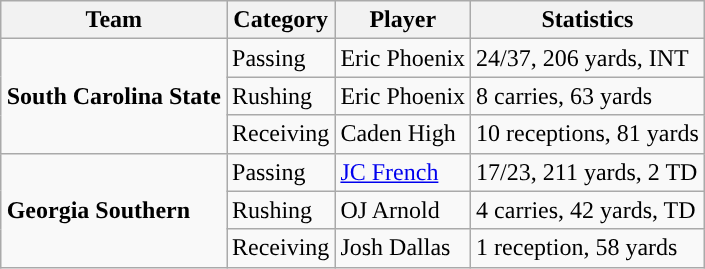<table class="wikitable" style="float: right;">
<tr>
<th>Team</th>
<th>Category</th>
<th>Player</th>
<th>Statistics</th>
</tr>
<tr>
<td rowspan=3><strong>South Carolina State</strong></td>
<td>Passing</td>
<td>Eric Phoenix</td>
<td>24/37, 206 yards, INT</td>
</tr>
<tr>
<td>Rushing</td>
<td>Eric Phoenix</td>
<td>8 carries, 63 yards</td>
</tr>
<tr>
<td>Receiving</td>
<td>Caden High</td>
<td>10 receptions, 81 yards</td>
</tr>
<tr>
<td rowspan=3><strong>Georgia Southern</strong></td>
<td>Passing</td>
<td><a href='#'>JC French</a></td>
<td>17/23, 211 yards, 2 TD</td>
</tr>
<tr>
<td>Rushing</td>
<td>OJ Arnold</td>
<td>4 carries, 42 yards, TD</td>
</tr>
<tr>
<td>Receiving</td>
<td>Josh Dallas</td>
<td>1 reception, 58 yards</td>
</tr>
</table>
